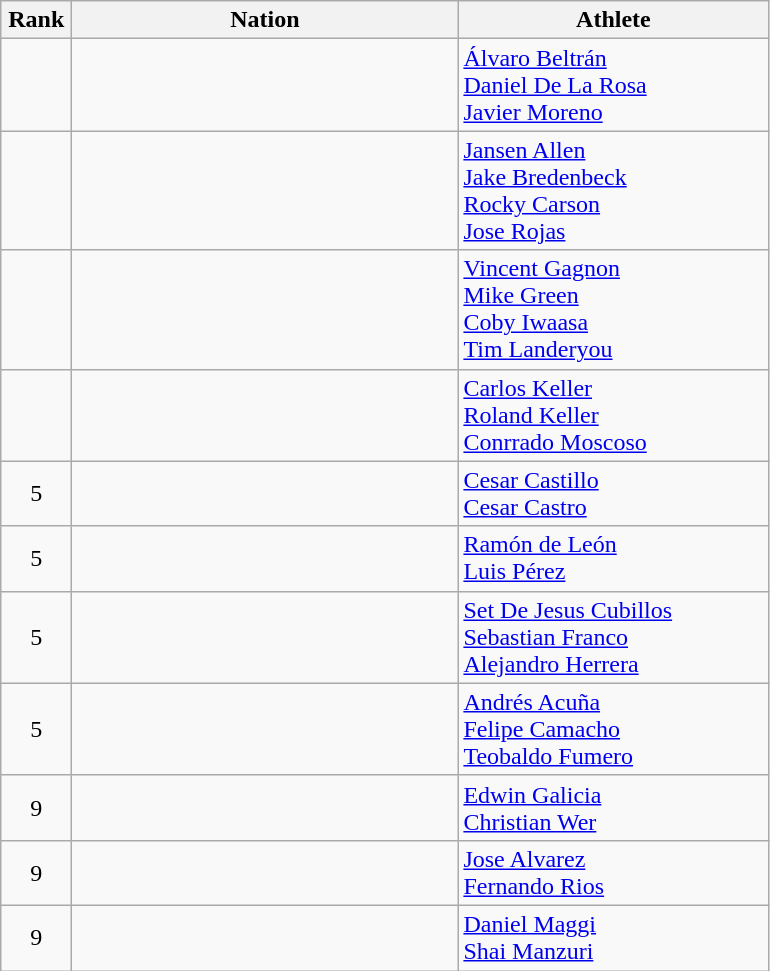<table class="wikitable">
<tr>
<th width=40>Rank</th>
<th width=250>Nation</th>
<th width=200>Athlete</th>
</tr>
<tr>
<td align=center></td>
<td align="left"></td>
<td><a href='#'>Álvaro Beltrán</a> <br><a href='#'>Daniel De La Rosa</a><br><a href='#'>Javier Moreno</a></td>
</tr>
<tr>
<td align=center></td>
<td align="left"></td>
<td><a href='#'>Jansen Allen</a> <br><a href='#'>Jake Bredenbeck</a><br><a href='#'>Rocky Carson</a><br><a href='#'>Jose Rojas</a></td>
</tr>
<tr>
<td align=center></td>
<td align="left"></td>
<td><a href='#'>Vincent Gagnon</a> <br><a href='#'>Mike Green</a><br><a href='#'>Coby Iwaasa</a><br><a href='#'>Tim Landeryou</a></td>
</tr>
<tr>
<td align=center></td>
<td align="left"></td>
<td><a href='#'>Carlos Keller</a> <br><a href='#'>Roland Keller</a><br><a href='#'>Conrrado Moscoso</a></td>
</tr>
<tr>
<td align=center>5</td>
<td align="left"></td>
<td><a href='#'>Cesar Castillo</a> <br><a href='#'>Cesar Castro</a></td>
</tr>
<tr>
<td align=center>5</td>
<td align="left"></td>
<td><a href='#'>Ramón de León</a> <br><a href='#'>Luis Pérez</a></td>
</tr>
<tr>
<td align=center>5</td>
<td align="left"></td>
<td><a href='#'>Set De Jesus Cubillos</a> <br><a href='#'>Sebastian Franco</a><br><a href='#'>Alejandro Herrera</a></td>
</tr>
<tr>
<td align=center>5</td>
<td align="left"></td>
<td><a href='#'>Andrés Acuña</a> <br><a href='#'>Felipe Camacho</a><br><a href='#'>Teobaldo Fumero</a></td>
</tr>
<tr>
<td align=center>9</td>
<td align="left"></td>
<td><a href='#'>Edwin Galicia</a> <br><a href='#'>Christian Wer</a></td>
</tr>
<tr>
<td align=center>9</td>
<td align="left"></td>
<td><a href='#'>Jose Alvarez</a> <br><a href='#'>Fernando Rios</a></td>
</tr>
<tr>
<td align=center>9</td>
<td align="left"></td>
<td><a href='#'>Daniel Maggi</a> <br><a href='#'>Shai Manzuri</a></td>
</tr>
</table>
